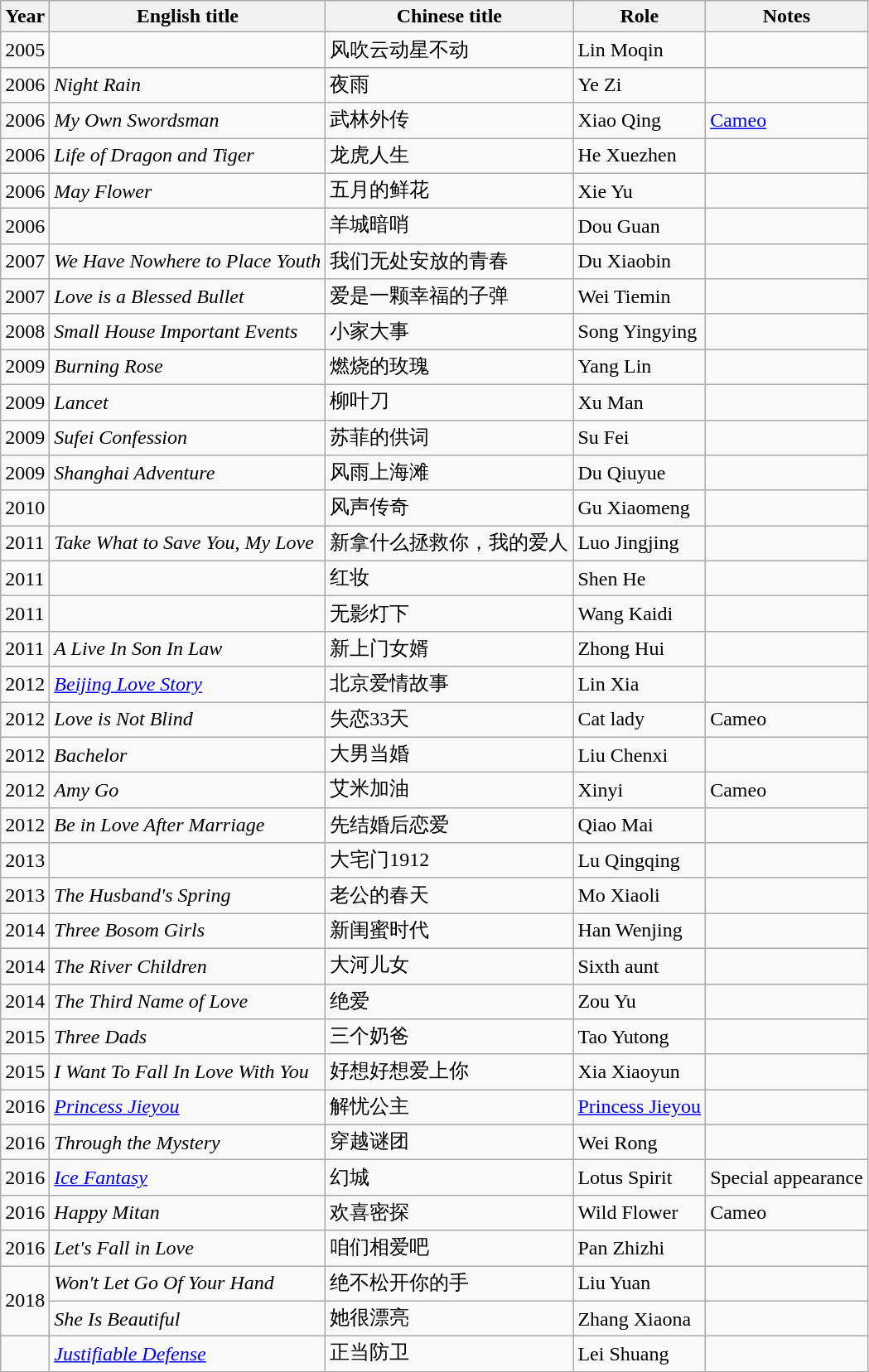<table class="wikitable sortable">
<tr>
<th>Year</th>
<th>English title</th>
<th>Chinese title</th>
<th>Role</th>
<th class="unsortable">Notes</th>
</tr>
<tr>
<td>2005</td>
<td></td>
<td>风吹云动星不动</td>
<td>Lin Moqin</td>
<td></td>
</tr>
<tr>
<td>2006</td>
<td><em>Night Rain</em></td>
<td>夜雨</td>
<td>Ye Zi</td>
<td></td>
</tr>
<tr>
<td>2006</td>
<td><em>My Own Swordsman</em></td>
<td>武林外传</td>
<td>Xiao Qing</td>
<td><a href='#'>Cameo</a></td>
</tr>
<tr>
<td>2006</td>
<td><em>Life of Dragon and Tiger</em></td>
<td>龙虎人生</td>
<td>He Xuezhen</td>
<td></td>
</tr>
<tr>
<td>2006</td>
<td><em>May Flower</em></td>
<td>五月的鲜花</td>
<td>Xie Yu</td>
<td></td>
</tr>
<tr>
<td>2006</td>
<td></td>
<td>羊城暗哨</td>
<td>Dou Guan</td>
<td></td>
</tr>
<tr>
<td>2007</td>
<td><em>We Have Nowhere to Place Youth</em></td>
<td>我们无处安放的青春</td>
<td>Du Xiaobin</td>
<td></td>
</tr>
<tr>
<td>2007</td>
<td><em>Love is a Blessed Bullet</em></td>
<td>爱是一颗幸福的子弹</td>
<td>Wei Tiemin</td>
<td></td>
</tr>
<tr>
<td>2008</td>
<td><em>Small House Important Events</em></td>
<td>小家大事</td>
<td>Song Yingying</td>
<td></td>
</tr>
<tr>
<td>2009</td>
<td><em>Burning Rose</em></td>
<td>燃烧的玫瑰</td>
<td>Yang Lin</td>
<td></td>
</tr>
<tr>
<td>2009</td>
<td><em>Lancet</em></td>
<td>柳叶刀</td>
<td>Xu Man</td>
<td></td>
</tr>
<tr>
<td>2009</td>
<td><em>Sufei Confession</em></td>
<td>苏菲的供词</td>
<td>Su Fei</td>
<td></td>
</tr>
<tr>
<td>2009</td>
<td><em>Shanghai Adventure</em></td>
<td>风雨上海滩</td>
<td>Du Qiuyue</td>
<td></td>
</tr>
<tr>
<td>2010</td>
<td></td>
<td>风声传奇</td>
<td>Gu Xiaomeng</td>
<td></td>
</tr>
<tr>
<td>2011</td>
<td><em>Take What to Save You, My Love</em></td>
<td>新拿什么拯救你，我的爱人</td>
<td>Luo Jingjing</td>
<td></td>
</tr>
<tr>
<td>2011</td>
<td></td>
<td>红妆</td>
<td>Shen He</td>
<td></td>
</tr>
<tr>
<td>2011</td>
<td></td>
<td>无影灯下</td>
<td>Wang Kaidi</td>
<td></td>
</tr>
<tr>
<td>2011</td>
<td><em>A Live In Son In Law</em></td>
<td>新上门女婿</td>
<td>Zhong Hui</td>
<td></td>
</tr>
<tr>
<td>2012</td>
<td><em><a href='#'>Beijing Love Story</a></em></td>
<td>北京爱情故事</td>
<td>Lin Xia</td>
<td></td>
</tr>
<tr>
<td>2012</td>
<td><em>Love is Not Blind</em></td>
<td>失恋33天</td>
<td>Cat lady</td>
<td>Cameo</td>
</tr>
<tr>
<td>2012</td>
<td><em>Bachelor</em></td>
<td>大男当婚</td>
<td>Liu Chenxi</td>
<td></td>
</tr>
<tr>
<td>2012</td>
<td><em>Amy Go</em></td>
<td>艾米加油</td>
<td>Xinyi</td>
<td>Cameo</td>
</tr>
<tr>
<td>2012</td>
<td><em>Be in Love After Marriage</em></td>
<td>先结婚后恋爱</td>
<td>Qiao Mai</td>
<td></td>
</tr>
<tr>
<td>2013</td>
<td></td>
<td>大宅门1912</td>
<td>Lu Qingqing</td>
<td></td>
</tr>
<tr>
<td>2013</td>
<td><em>The Husband's Spring</em></td>
<td>老公的春天</td>
<td>Mo Xiaoli</td>
<td></td>
</tr>
<tr>
<td>2014</td>
<td><em>Three Bosom Girls</em></td>
<td>新闺蜜时代</td>
<td>Han Wenjing</td>
<td></td>
</tr>
<tr>
<td>2014</td>
<td><em>The River Children</em></td>
<td>大河儿女</td>
<td>Sixth aunt</td>
<td></td>
</tr>
<tr>
<td>2014</td>
<td><em>The Third Name of Love</em></td>
<td>绝爱</td>
<td>Zou Yu</td>
<td></td>
</tr>
<tr>
<td>2015</td>
<td><em>Three Dads</em></td>
<td>三个奶爸</td>
<td>Tao Yutong</td>
<td></td>
</tr>
<tr>
<td>2015</td>
<td><em>I Want To Fall In Love With You</em></td>
<td>好想好想爱上你</td>
<td>Xia Xiaoyun</td>
<td></td>
</tr>
<tr>
<td>2016</td>
<td><em><a href='#'>Princess Jieyou</a></em></td>
<td>解忧公主</td>
<td><a href='#'>Princess Jieyou</a></td>
<td></td>
</tr>
<tr>
<td>2016</td>
<td><em>Through the Mystery</em></td>
<td>穿越谜团</td>
<td>Wei Rong</td>
<td></td>
</tr>
<tr>
<td>2016</td>
<td><em><a href='#'>Ice Fantasy</a></em></td>
<td>幻城</td>
<td>Lotus Spirit</td>
<td>Special appearance</td>
</tr>
<tr>
<td>2016</td>
<td><em>Happy Mitan</em></td>
<td>欢喜密探</td>
<td>Wild Flower</td>
<td>Cameo</td>
</tr>
<tr>
<td>2016</td>
<td><em>Let's Fall in Love</em></td>
<td>咱们相爱吧</td>
<td>Pan Zhizhi</td>
<td></td>
</tr>
<tr>
<td rowspan=2>2018</td>
<td><em>Won't Let Go Of Your Hand</em></td>
<td>绝不松开你的手</td>
<td>Liu Yuan</td>
<td></td>
</tr>
<tr>
<td><em>She Is Beautiful</em></td>
<td>她很漂亮</td>
<td>Zhang Xiaona</td>
<td></td>
</tr>
<tr>
<td></td>
<td><em><a href='#'>Justifiable Defense</a></em></td>
<td>正当防卫</td>
<td>Lei Shuang</td>
<td></td>
</tr>
<tr>
</tr>
</table>
